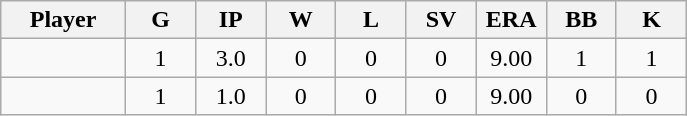<table class="wikitable">
<tr>
<th bgcolor="#DDDDFF" width="16%">Player</th>
<th bgcolor="#DDDDFF" width="9%">G</th>
<th bgcolor="#DDDDFF" width="9%">IP</th>
<th bgcolor="#DDDDFF" width="9%">W</th>
<th bgcolor="#DDDDFF" width="9%">L</th>
<th bgcolor="#DDDDFF" width="9%">SV</th>
<th bgcolor="#DDDDFF" width="9%">ERA</th>
<th bgcolor="#DDDDFF" width="9%">BB</th>
<th bgcolor="#DDDDFF" width="9%">K</th>
</tr>
<tr align="center">
<td></td>
<td>1</td>
<td>3.0</td>
<td>0</td>
<td>0</td>
<td>0</td>
<td>9.00</td>
<td>1</td>
<td>1</td>
</tr>
<tr align="center">
<td></td>
<td>1</td>
<td>1.0</td>
<td>0</td>
<td>0</td>
<td>0</td>
<td>9.00</td>
<td>0</td>
<td>0</td>
</tr>
</table>
